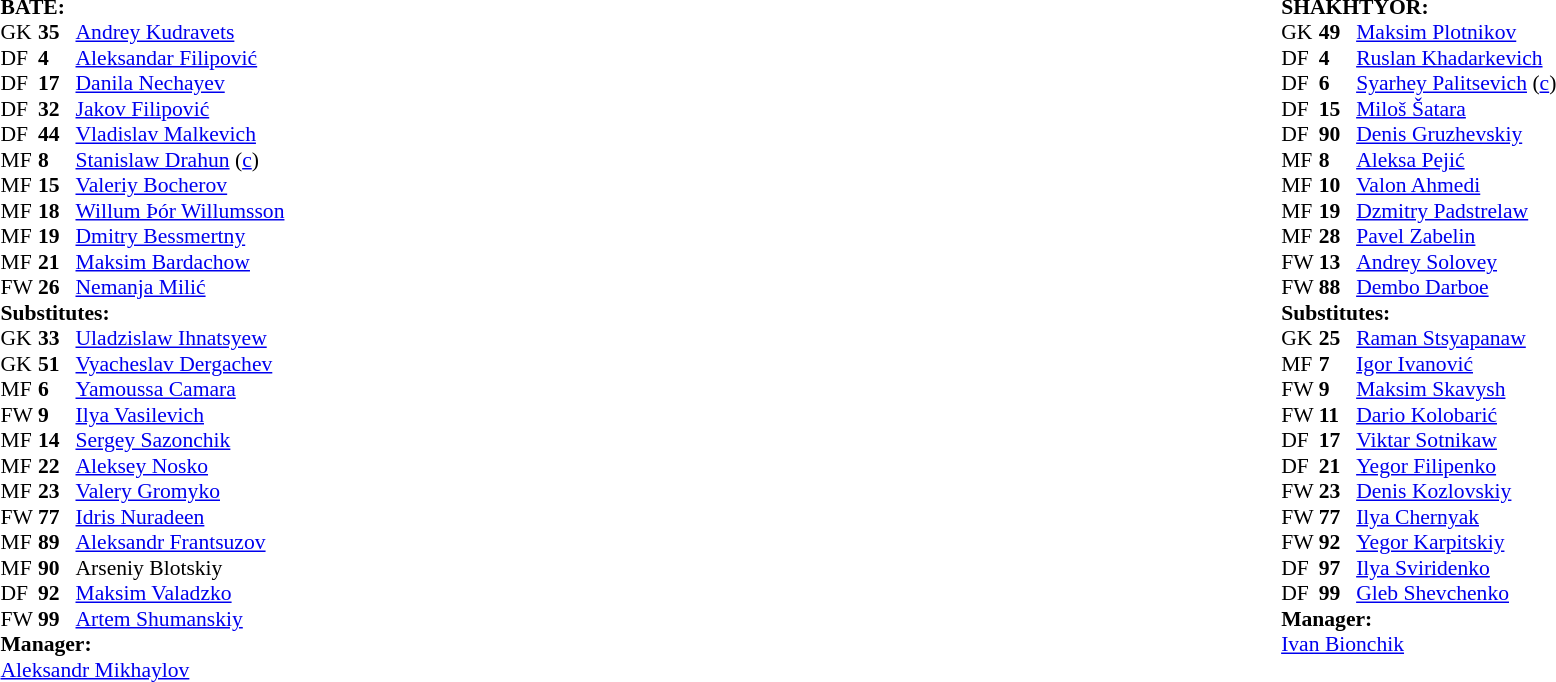<table width="100%">
<tr>
<td valign="top" width="50%"><br><table style="font-size: 90%" cellspacing="0" cellpadding="0">
<tr>
<td colspan="4"><br><strong>BATE:</strong></td>
</tr>
<tr>
<th width=25></th>
<th width=25></th>
</tr>
<tr>
<td>GK</td>
<td><strong>35</strong></td>
<td> <a href='#'>Andrey Kudravets</a></td>
<td></td>
</tr>
<tr>
<td>DF</td>
<td><strong>4</strong></td>
<td> <a href='#'>Aleksandar Filipović</a></td>
</tr>
<tr>
<td>DF</td>
<td><strong>17</strong></td>
<td> <a href='#'>Danila Nechayev</a></td>
</tr>
<tr>
<td>DF</td>
<td><strong>32</strong></td>
<td> <a href='#'>Jakov Filipović</a></td>
</tr>
<tr>
<td>DF</td>
<td><strong>44</strong></td>
<td> <a href='#'>Vladislav Malkevich</a></td>
<td></td>
<td></td>
</tr>
<tr>
<td>MF</td>
<td><strong>8</strong></td>
<td> <a href='#'>Stanislaw Drahun</a> (<a href='#'>c</a>)</td>
<td></td>
<td></td>
</tr>
<tr>
<td>MF</td>
<td><strong>15</strong></td>
<td> <a href='#'>Valeriy Bocherov</a></td>
<td></td>
</tr>
<tr>
<td>MF</td>
<td><strong>18</strong></td>
<td> <a href='#'>Willum Þór Willumsson</a></td>
</tr>
<tr>
<td>MF</td>
<td><strong>19</strong></td>
<td> <a href='#'>Dmitry Bessmertny</a></td>
</tr>
<tr>
<td>MF</td>
<td><strong>21</strong></td>
<td> <a href='#'>Maksim Bardachow</a></td>
</tr>
<tr>
<td>FW</td>
<td><strong>26</strong></td>
<td> <a href='#'>Nemanja Milić</a></td>
</tr>
<tr>
<td colspan=3><strong>Substitutes:</strong></td>
</tr>
<tr>
<td>GK</td>
<td><strong>33</strong></td>
<td> <a href='#'>Uladzislaw Ihnatsyew</a></td>
</tr>
<tr>
<td>GK</td>
<td><strong>51</strong></td>
<td> <a href='#'>Vyacheslav Dergachev</a></td>
</tr>
<tr>
<td>MF</td>
<td><strong>6</strong></td>
<td> <a href='#'>Yamoussa Camara</a></td>
</tr>
<tr>
<td>FW</td>
<td><strong>9</strong></td>
<td> <a href='#'>Ilya Vasilevich</a></td>
</tr>
<tr>
<td>MF</td>
<td><strong>14</strong></td>
<td> <a href='#'>Sergey Sazonchik</a></td>
</tr>
<tr>
<td>MF</td>
<td><strong>22</strong></td>
<td> <a href='#'>Aleksey Nosko</a></td>
</tr>
<tr>
<td>MF</td>
<td><strong>23</strong></td>
<td> <a href='#'>Valery Gromyko</a></td>
<td></td>
<td></td>
</tr>
<tr>
<td>FW</td>
<td><strong>77</strong></td>
<td> <a href='#'>Idris Nuradeen</a></td>
</tr>
<tr>
<td>MF</td>
<td><strong>89</strong></td>
<td> <a href='#'>Aleksandr Frantsuzov</a></td>
</tr>
<tr>
<td>MF</td>
<td><strong>90</strong></td>
<td> Arseniy Blotskiy</td>
</tr>
<tr>
<td>DF</td>
<td><strong>92</strong></td>
<td> <a href='#'>Maksim Valadzko</a></td>
</tr>
<tr>
<td>FW</td>
<td><strong>99</strong></td>
<td> <a href='#'>Artem Shumanskiy</a></td>
<td></td>
<td></td>
</tr>
<tr>
<td colspan=3><strong>Manager:</strong></td>
</tr>
<tr>
<td colspan="4"> <a href='#'>Aleksandr Mikhaylov</a></td>
</tr>
</table>
</td>
<td valign="top"></td>
<td valign="top" width="50%"><br><table style="font-size: 90%" cellspacing="0" cellpadding="0" align=center>
<tr>
<td colspan="4"><br><strong>SHAKHTYOR:</strong></td>
</tr>
<tr>
<th width=25></th>
<th width=25></th>
</tr>
<tr>
<td>GK</td>
<td><strong>49</strong></td>
<td> <a href='#'>Maksim Plotnikov</a></td>
</tr>
<tr>
<td>DF</td>
<td><strong>4</strong></td>
<td> <a href='#'>Ruslan Khadarkevich</a></td>
</tr>
<tr>
<td>DF</td>
<td><strong>6</strong></td>
<td> <a href='#'>Syarhey Palitsevich</a> (<a href='#'>c</a>)</td>
</tr>
<tr>
<td>DF</td>
<td><strong>15</strong></td>
<td> <a href='#'>Miloš Šatara</a></td>
<td></td>
<td></td>
</tr>
<tr>
<td>DF</td>
<td><strong>90</strong></td>
<td> <a href='#'>Denis Gruzhevskiy</a></td>
</tr>
<tr>
<td>MF</td>
<td><strong>8</strong></td>
<td> <a href='#'>Aleksa Pejić</a></td>
</tr>
<tr>
<td>MF</td>
<td><strong>10</strong></td>
<td> <a href='#'>Valon Ahmedi</a></td>
<td></td>
<td></td>
</tr>
<tr>
<td>MF</td>
<td><strong>19</strong></td>
<td> <a href='#'>Dzmitry Padstrelaw</a></td>
</tr>
<tr>
<td>MF</td>
<td><strong>28</strong></td>
<td> <a href='#'>Pavel Zabelin</a></td>
<td></td>
<td></td>
</tr>
<tr>
<td>FW</td>
<td><strong>13</strong></td>
<td> <a href='#'>Andrey Solovey</a></td>
</tr>
<tr>
<td>FW</td>
<td><strong>88</strong></td>
<td> <a href='#'>Dembo Darboe</a></td>
<td></td>
<td></td>
</tr>
<tr>
<td colspan=3><strong>Substitutes:</strong></td>
</tr>
<tr>
<td>GK</td>
<td><strong>25</strong></td>
<td> <a href='#'>Raman Stsyapanaw</a></td>
</tr>
<tr>
<td>MF</td>
<td><strong>7</strong></td>
<td> <a href='#'>Igor Ivanović</a></td>
<td></td>
<td></td>
</tr>
<tr>
<td>FW</td>
<td><strong>9</strong></td>
<td> <a href='#'>Maksim Skavysh</a></td>
<td></td>
<td></td>
</tr>
<tr>
<td>FW</td>
<td><strong>11</strong></td>
<td> <a href='#'>Dario Kolobarić</a></td>
</tr>
<tr>
<td>DF</td>
<td><strong>17</strong></td>
<td> <a href='#'>Viktar Sotnikaw</a></td>
</tr>
<tr>
<td>DF</td>
<td><strong>21</strong></td>
<td> <a href='#'>Yegor Filipenko</a></td>
<td></td>
<td></td>
</tr>
<tr>
<td>FW</td>
<td><strong>23</strong></td>
<td> <a href='#'>Denis Kozlovskiy</a></td>
</tr>
<tr>
<td>FW</td>
<td><strong>77</strong></td>
<td> <a href='#'>Ilya Chernyak</a></td>
</tr>
<tr>
<td>FW</td>
<td><strong>92</strong></td>
<td> <a href='#'>Yegor Karpitskiy</a></td>
</tr>
<tr>
<td>DF</td>
<td><strong>97</strong></td>
<td> <a href='#'>Ilya Sviridenko</a></td>
</tr>
<tr>
<td>DF</td>
<td><strong>99</strong></td>
<td> <a href='#'>Gleb Shevchenko</a></td>
<td></td>
<td></td>
</tr>
<tr>
<td colspan=3><strong>Manager:</strong></td>
</tr>
<tr>
<td colspan="4"> <a href='#'>Ivan Bionchik</a></td>
</tr>
</table>
</td>
</tr>
</table>
